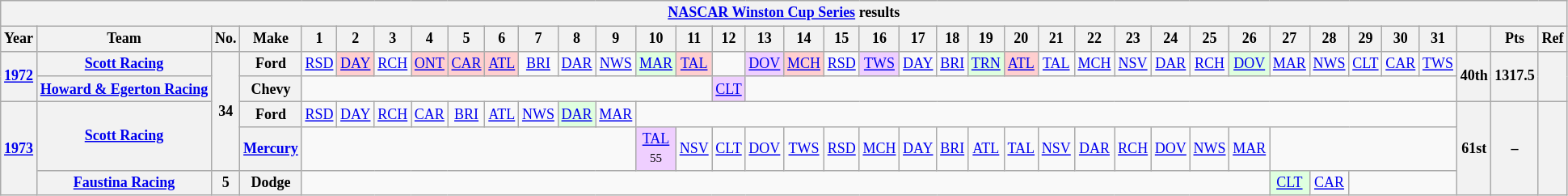<table class="wikitable" style="text-align:center; font-size:75%; white-space: nowrap;">
<tr>
<th colspan=45><a href='#'>NASCAR Winston Cup Series</a> results</th>
</tr>
<tr>
<th>Year</th>
<th>Team</th>
<th>No.</th>
<th>Make</th>
<th>1</th>
<th>2</th>
<th>3</th>
<th>4</th>
<th>5</th>
<th>6</th>
<th>7</th>
<th>8</th>
<th>9</th>
<th>10</th>
<th>11</th>
<th>12</th>
<th>13</th>
<th>14</th>
<th>15</th>
<th>16</th>
<th>17</th>
<th>18</th>
<th>19</th>
<th>20</th>
<th>21</th>
<th>22</th>
<th>23</th>
<th>24</th>
<th>25</th>
<th>26</th>
<th>27</th>
<th>28</th>
<th>29</th>
<th>30</th>
<th>31</th>
<th></th>
<th>Pts</th>
<th>Ref</th>
</tr>
<tr>
<th rowspan=2><a href='#'>1972</a></th>
<th><a href='#'>Scott Racing</a></th>
<th rowspan=4>34</th>
<th>Ford</th>
<td><a href='#'>RSD</a></td>
<td style="background:#FFCFCF;"><a href='#'>DAY</a><br></td>
<td><a href='#'>RCH</a></td>
<td style="background:#FFCFCF;"><a href='#'>ONT</a><br></td>
<td style="background:#FFCFCF;"><a href='#'>CAR</a><br></td>
<td style="background:#FFCFCF;"><a href='#'>ATL</a><br></td>
<td><a href='#'>BRI</a></td>
<td><a href='#'>DAR</a></td>
<td><a href='#'>NWS</a></td>
<td style="background:#DFFFDF;"><a href='#'>MAR</a><br></td>
<td style="background:#FFCFCF;"><a href='#'>TAL</a><br></td>
<td></td>
<td style="background:#EFCFFF;"><a href='#'>DOV</a><br></td>
<td style="background:#FFCFCF;"><a href='#'>MCH</a><br></td>
<td><a href='#'>RSD</a></td>
<td style="background:#EFCFFF;"><a href='#'>TWS</a><br></td>
<td><a href='#'>DAY</a></td>
<td><a href='#'>BRI</a></td>
<td style="background:#DFFFDF;"><a href='#'>TRN</a><br></td>
<td style="background:#FFCFCF;"><a href='#'>ATL</a><br></td>
<td><a href='#'>TAL</a></td>
<td><a href='#'>MCH</a></td>
<td><a href='#'>NSV</a></td>
<td><a href='#'>DAR</a></td>
<td><a href='#'>RCH</a></td>
<td style="background:#DFFFDF;"><a href='#'>DOV</a><br></td>
<td><a href='#'>MAR</a></td>
<td><a href='#'>NWS</a></td>
<td><a href='#'>CLT</a></td>
<td><a href='#'>CAR</a></td>
<td><a href='#'>TWS</a></td>
<th rowspan=2>40th</th>
<th rowspan=2>1317.5</th>
<th rowspan=2></th>
</tr>
<tr>
<th nowrap><a href='#'>Howard & Egerton Racing</a></th>
<th>Chevy</th>
<td colspan=11></td>
<td style="background:#EFCFFF;"><a href='#'>CLT</a><br></td>
<td colspan=19></td>
</tr>
<tr>
<th rowspan=3><a href='#'>1973</a></th>
<th rowspan=2><a href='#'>Scott Racing</a></th>
<th>Ford</th>
<td><a href='#'>RSD</a></td>
<td><a href='#'>DAY</a></td>
<td><a href='#'>RCH</a></td>
<td><a href='#'>CAR</a></td>
<td><a href='#'>BRI</a></td>
<td><a href='#'>ATL</a></td>
<td><a href='#'>NWS</a></td>
<td style="background:#DFFFDF;"><a href='#'>DAR</a><br></td>
<td><a href='#'>MAR</a></td>
<td colspan=22></td>
<th rowspan=3>61st</th>
<th rowspan=3>–</th>
<th rowspan=3></th>
</tr>
<tr>
<th><a href='#'>Mercury</a></th>
<td colspan=9></td>
<td style="background:#EFCFFF;"><a href='#'>TAL</a><br><small>55</small></td>
<td><a href='#'>NSV</a></td>
<td><a href='#'>CLT</a></td>
<td><a href='#'>DOV</a></td>
<td><a href='#'>TWS</a></td>
<td><a href='#'>RSD</a></td>
<td><a href='#'>MCH</a></td>
<td><a href='#'>DAY</a></td>
<td><a href='#'>BRI</a></td>
<td><a href='#'>ATL</a></td>
<td><a href='#'>TAL</a></td>
<td><a href='#'>NSV</a></td>
<td><a href='#'>DAR</a></td>
<td><a href='#'>RCH</a></td>
<td><a href='#'>DOV</a></td>
<td><a href='#'>NWS</a></td>
<td><a href='#'>MAR</a></td>
<td colspan=5></td>
</tr>
<tr>
<th><a href='#'>Faustina Racing</a></th>
<th>5</th>
<th>Dodge</th>
<td colspan=26></td>
<td style="background:#DFFFDF;"><a href='#'>CLT</a><br></td>
<td><a href='#'>CAR</a></td>
<td colspan=3></td>
</tr>
</table>
